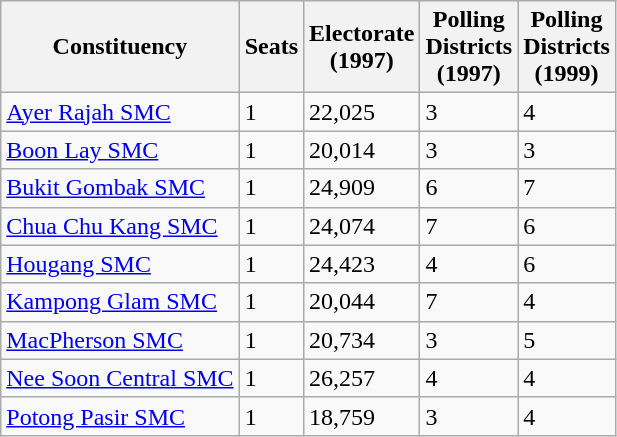<table class="wikitable">
<tr>
<th>Constituency</th>
<th>Seats</th>
<th>Electorate<br>(1997)</th>
<th>Polling<br>Districts<br>(1997)</th>
<th>Polling<br>Districts<br>(1999)</th>
</tr>
<tr>
<td><a href='#'>Ayer Rajah SMC</a></td>
<td>1</td>
<td>22,025</td>
<td>3</td>
<td>4</td>
</tr>
<tr>
<td><a href='#'>Boon Lay SMC</a></td>
<td>1</td>
<td>20,014</td>
<td>3</td>
<td>3</td>
</tr>
<tr>
<td><a href='#'>Bukit Gombak SMC</a></td>
<td>1</td>
<td>24,909</td>
<td>6</td>
<td>7</td>
</tr>
<tr>
<td><a href='#'>Chua Chu Kang SMC</a></td>
<td>1</td>
<td>24,074</td>
<td>7</td>
<td>6</td>
</tr>
<tr>
<td><a href='#'>Hougang SMC</a></td>
<td>1</td>
<td>24,423</td>
<td>4</td>
<td>6</td>
</tr>
<tr>
<td><a href='#'>Kampong Glam SMC</a></td>
<td>1</td>
<td>20,044</td>
<td>7</td>
<td>4</td>
</tr>
<tr>
<td><a href='#'>MacPherson SMC</a></td>
<td>1</td>
<td>20,734</td>
<td>3</td>
<td>5</td>
</tr>
<tr>
<td><a href='#'>Nee Soon Central SMC</a></td>
<td>1</td>
<td>26,257</td>
<td>4</td>
<td>4</td>
</tr>
<tr>
<td><a href='#'>Potong Pasir SMC</a></td>
<td>1</td>
<td>18,759</td>
<td>3</td>
<td>4</td>
</tr>
</table>
